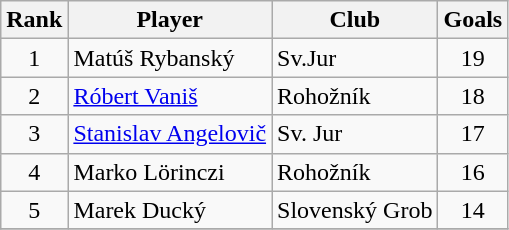<table class="wikitable" style="text-align:center">
<tr>
<th>Rank</th>
<th>Player</th>
<th>Club</th>
<th>Goals</th>
</tr>
<tr>
<td rowspan="1">1</td>
<td align="left"> Matúš Rybanský</td>
<td align="left">Sv.Jur</td>
<td>19</td>
</tr>
<tr>
<td rowspan="1">2</td>
<td align="left"> <a href='#'>Róbert Vaniš</a></td>
<td align="left">Rohožník</td>
<td>18</td>
</tr>
<tr>
<td rowspan="1">3</td>
<td align="left"> <a href='#'>Stanislav Angelovič</a></td>
<td align="left">Sv. Jur</td>
<td>17</td>
</tr>
<tr>
<td rowspan="1">4</td>
<td align="left"> Marko Lörinczi</td>
<td align="left">Rohožník</td>
<td rowspan="1">16</td>
</tr>
<tr>
<td rowspan="1">5</td>
<td align="left"> Marek Ducký</td>
<td align="left">Slovenský Grob</td>
<td rowspan="1">14</td>
</tr>
<tr>
</tr>
</table>
